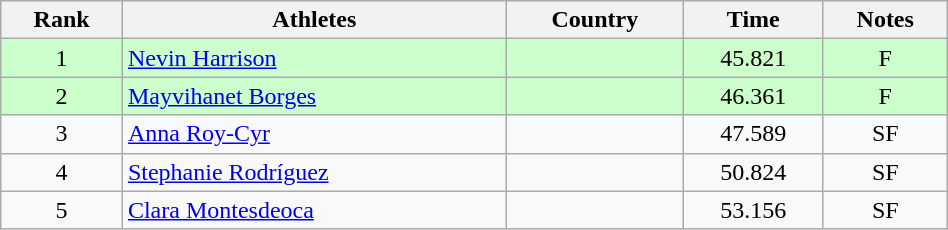<table class="wikitable" width=50% style="text-align:center">
<tr>
<th>Rank</th>
<th>Athletes</th>
<th>Country</th>
<th>Time</th>
<th>Notes</th>
</tr>
<tr bgcolor=#ccffcc>
<td>1</td>
<td align=left><a href='#'>Nevin Harrison</a></td>
<td align=left></td>
<td>45.821</td>
<td>F</td>
</tr>
<tr bgcolor=#ccffcc>
<td>2</td>
<td align=left><a href='#'>Mayvihanet Borges</a></td>
<td align=left></td>
<td>46.361</td>
<td>F</td>
</tr>
<tr>
<td>3</td>
<td align=left><a href='#'>Anna Roy-Cyr</a></td>
<td align=left></td>
<td>47.589</td>
<td>SF</td>
</tr>
<tr>
<td>4</td>
<td align=left><a href='#'>Stephanie Rodríguez</a></td>
<td align=left></td>
<td>50.824</td>
<td>SF</td>
</tr>
<tr>
<td>5</td>
<td align=left><a href='#'>Clara Montesdeoca</a></td>
<td align=left></td>
<td>53.156</td>
<td>SF</td>
</tr>
</table>
